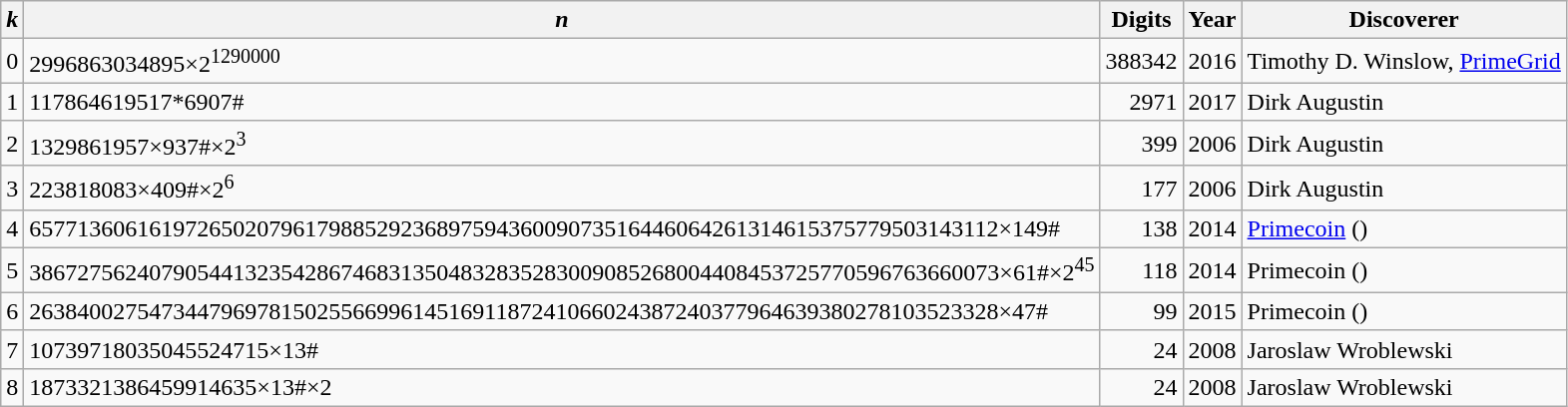<table class="wikitable">
<tr>
<th><em>k</em></th>
<th><em>n</em></th>
<th>Digits</th>
<th>Year</th>
<th>Discoverer</th>
</tr>
<tr>
<td>0</td>
<td>2996863034895×2<sup>1290000</sup></td>
<td align="right">388342</td>
<td>2016</td>
<td>Timothy D. Winslow, <a href='#'>PrimeGrid</a></td>
</tr>
<tr>
<td>1</td>
<td>117864619517*6907#</td>
<td align="right">2971</td>
<td>2017</td>
<td>Dirk Augustin</td>
</tr>
<tr>
<td>2</td>
<td>1329861957×937#×2<sup>3</sup></td>
<td align="right">399</td>
<td>2006</td>
<td>Dirk Augustin</td>
</tr>
<tr>
<td>3</td>
<td>223818083×409#×2<sup>6</sup></td>
<td align="right">177</td>
<td>2006</td>
<td>Dirk Augustin</td>
</tr>
<tr>
<td>4</td>
<td>657713606161972650207961798852923689759436009073516446064261314615375779503143112×149#</td>
<td align="right">138</td>
<td>2014</td>
<td><a href='#'>Primecoin</a> ()</td>
</tr>
<tr>
<td>5</td>
<td>386727562407905441323542867468313504832835283009085268004408453725770596763660073×61#×2<sup>45</sup></td>
<td align="right">118</td>
<td>2014</td>
<td>Primecoin ()</td>
</tr>
<tr>
<td>6</td>
<td>263840027547344796978150255669961451691187241066024387240377964639380278103523328×47#</td>
<td align="right">99</td>
<td>2015</td>
<td>Primecoin ()</td>
</tr>
<tr>
<td>7</td>
<td>10739718035045524715×13#</td>
<td align="right">24</td>
<td>2008</td>
<td>Jaroslaw Wroblewski</td>
</tr>
<tr>
<td>8</td>
<td>1873321386459914635×13#×2</td>
<td align="right">24</td>
<td>2008</td>
<td>Jaroslaw Wroblewski</td>
</tr>
</table>
